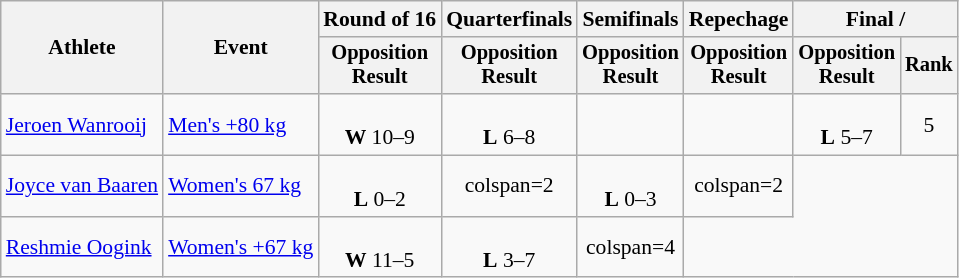<table class="wikitable" style="text-align:center; font-size:90%">
<tr>
<th rowspan=2>Athlete</th>
<th rowspan=2>Event</th>
<th>Round of 16</th>
<th>Quarterfinals</th>
<th>Semifinals</th>
<th>Repechage</th>
<th colspan="2">Final / </th>
</tr>
<tr style="font-size:95%">
<th>Opposition<br>Result</th>
<th>Opposition<br>Result</th>
<th>Opposition<br>Result</th>
<th>Opposition<br>Result</th>
<th>Opposition<br>Result</th>
<th>Rank</th>
</tr>
<tr>
<td align=left><a href='#'>Jeroen Wanrooij</a></td>
<td align=left><a href='#'>Men's +80 kg</a></td>
<td><br><strong>W</strong> 10–9</td>
<td><br><strong>L</strong> 6–8</td>
<td></td>
<td></td>
<td><br><strong>L</strong> 5–7</td>
<td>5</td>
</tr>
<tr>
<td align=left><a href='#'>Joyce van Baaren</a></td>
<td align=left><a href='#'>Women's 67 kg</a></td>
<td><br><strong>L</strong> 0–2</td>
<td>colspan=2 </td>
<td><br><strong>L</strong> 0–3</td>
<td>colspan=2 </td>
</tr>
<tr>
<td align=left><a href='#'>Reshmie Oogink</a></td>
<td align=left><a href='#'>Women's +67 kg</a></td>
<td><br><strong>W</strong> 11–5</td>
<td><br><strong>L</strong> 3–7</td>
<td>colspan=4 </td>
</tr>
</table>
